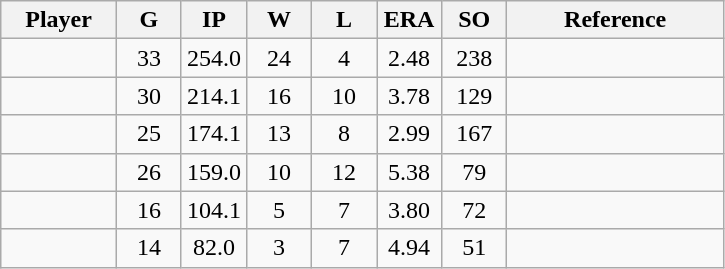<table class="wikitable sortable">
<tr>
<th bgcolor="#DDDDFF" width="16%">Player</th>
<th bgcolor="#DDDDFF" width="9%">G</th>
<th bgcolor="#DDDDFF" width="9%">IP</th>
<th bgcolor="#DDDDFF" width="9%">W</th>
<th bgcolor="#DDDDFF" width="9%">L</th>
<th bgcolor="#DDDDFF" width="9%">ERA</th>
<th bgcolor="#DDDDFF" width="9%">SO</th>
<th>Reference</th>
</tr>
<tr align="center">
<td></td>
<td>33</td>
<td>254.0</td>
<td>24</td>
<td>4</td>
<td>2.48</td>
<td>238</td>
<td></td>
</tr>
<tr align="center">
<td></td>
<td>30</td>
<td>214.1</td>
<td>16</td>
<td>10</td>
<td>3.78</td>
<td>129</td>
<td></td>
</tr>
<tr align="center">
<td></td>
<td>25</td>
<td>174.1</td>
<td>13</td>
<td>8</td>
<td>2.99</td>
<td>167</td>
<td></td>
</tr>
<tr align=center>
<td></td>
<td>26</td>
<td>159.0</td>
<td>10</td>
<td>12</td>
<td>5.38</td>
<td>79</td>
<td></td>
</tr>
<tr align="center">
<td></td>
<td>16</td>
<td>104.1</td>
<td>5</td>
<td>7</td>
<td>3.80</td>
<td>72</td>
<td></td>
</tr>
<tr align="center">
<td></td>
<td>14</td>
<td>82.0</td>
<td>3</td>
<td>7</td>
<td>4.94</td>
<td>51</td>
<td></td>
</tr>
</table>
